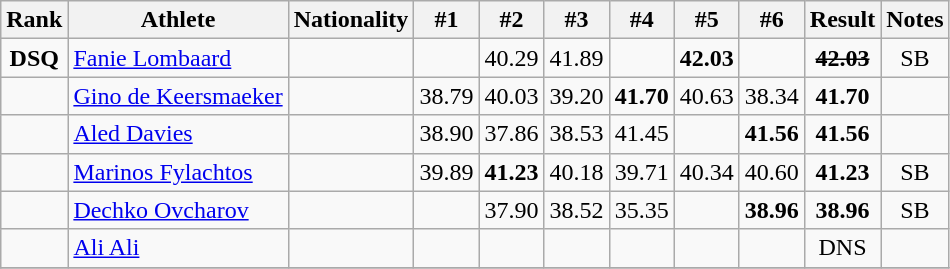<table class="wikitable sortable" style="text-align:center">
<tr>
<th>Rank</th>
<th>Athlete</th>
<th>Nationality</th>
<th>#1</th>
<th>#2</th>
<th>#3</th>
<th>#4</th>
<th>#5</th>
<th>#6</th>
<th>Result</th>
<th>Notes</th>
</tr>
<tr>
<td><strong>DSQ</strong></td>
<td align=left><a href='#'>Fanie Lombaard</a></td>
<td align=left></td>
<td></td>
<td>40.29</td>
<td>41.89</td>
<td></td>
<td><strong>42.03</strong></td>
<td></td>
<td><s><strong>42.03</strong> </s></td>
<td>SB</td>
</tr>
<tr>
<td></td>
<td align=left><a href='#'>Gino de Keersmaeker</a></td>
<td align=left></td>
<td>38.79</td>
<td>40.03</td>
<td>39.20</td>
<td><strong>41.70</strong></td>
<td>40.63</td>
<td>38.34</td>
<td><strong>41.70</strong></td>
<td></td>
</tr>
<tr>
<td></td>
<td align=left><a href='#'>Aled Davies</a></td>
<td align=left></td>
<td>38.90</td>
<td>37.86</td>
<td>38.53</td>
<td>41.45</td>
<td></td>
<td><strong>41.56</strong></td>
<td><strong>41.56</strong></td>
<td></td>
</tr>
<tr>
<td></td>
<td align=left><a href='#'>Marinos Fylachtos</a></td>
<td align=left></td>
<td>39.89</td>
<td><strong>41.23</strong></td>
<td>40.18</td>
<td>39.71</td>
<td>40.34</td>
<td>40.60</td>
<td><strong>41.23</strong></td>
<td>SB</td>
</tr>
<tr>
<td></td>
<td align=left><a href='#'>Dechko Ovcharov</a></td>
<td align=left></td>
<td></td>
<td>37.90</td>
<td>38.52</td>
<td>35.35</td>
<td></td>
<td><strong>38.96</strong></td>
<td><strong>38.96</strong></td>
<td>SB</td>
</tr>
<tr>
<td></td>
<td align=left><a href='#'>Ali Ali</a></td>
<td align=left></td>
<td></td>
<td></td>
<td></td>
<td></td>
<td></td>
<td></td>
<td>DNS</td>
<td></td>
</tr>
<tr>
</tr>
</table>
